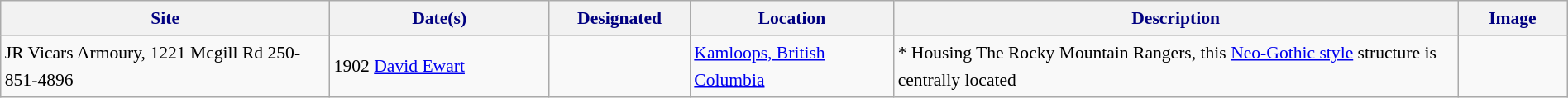<table class="wikitable sortable" style="font-size:90%;width:100%;border:0px;text-align:left;line-height:150%;">
<tr>
<th style="background: #f2f2f2; color: #000080" width="21%">Site</th>
<th style="background: #f2f2f2; color: #000080" width="14%">Date(s)</th>
<th style="background: #f2f2f2; color: #000080" width="9%">Designated</th>
<th style="background: #f2f2f2; color: #000080" width="13%">Location</th>
<th style="background: #f2f2f2; color: #000080" width="36%" class="unsortable">Description</th>
<th style="background: #f2f2f2; color: #000080" width="7%" class="unsortable">Image</th>
</tr>
<tr>
<td>JR Vicars Armoury, 1221 Mcgill Rd 250-851-4896</td>
<td>1902 <a href='#'>David Ewart</a></td>
<td></td>
<td><a href='#'>Kamloops, British Columbia</a></td>
<td>* Housing The Rocky Mountain Rangers, this <a href='#'>Neo-Gothic style</a> structure is centrally located</td>
<td></td>
</tr>
<tr>
</tr>
</table>
